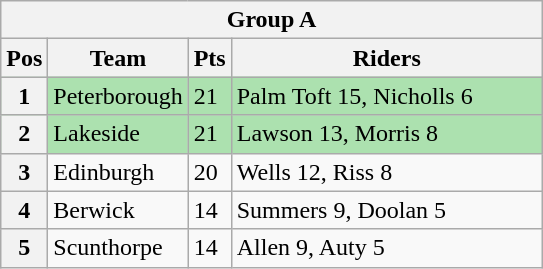<table class="wikitable">
<tr>
<th colspan="4">Group A</th>
</tr>
<tr>
<th width=20>Pos</th>
<th width=80>Team</th>
<th width=20>Pts</th>
<th width=200>Riders</th>
</tr>
<tr style="background:#ACE1AF;">
<th>1</th>
<td>Peterborough</td>
<td>21</td>
<td>Palm Toft 15, Nicholls 6</td>
</tr>
<tr style="background:#ACE1AF;">
<th>2</th>
<td>Lakeside</td>
<td>21</td>
<td>Lawson 13, Morris 8</td>
</tr>
<tr>
<th>3</th>
<td>Edinburgh</td>
<td>20</td>
<td>Wells 12, Riss 8</td>
</tr>
<tr>
<th>4</th>
<td>Berwick</td>
<td>14</td>
<td>Summers 9, Doolan 5</td>
</tr>
<tr>
<th>5</th>
<td>Scunthorpe</td>
<td>14</td>
<td>Allen 9, Auty 5</td>
</tr>
</table>
